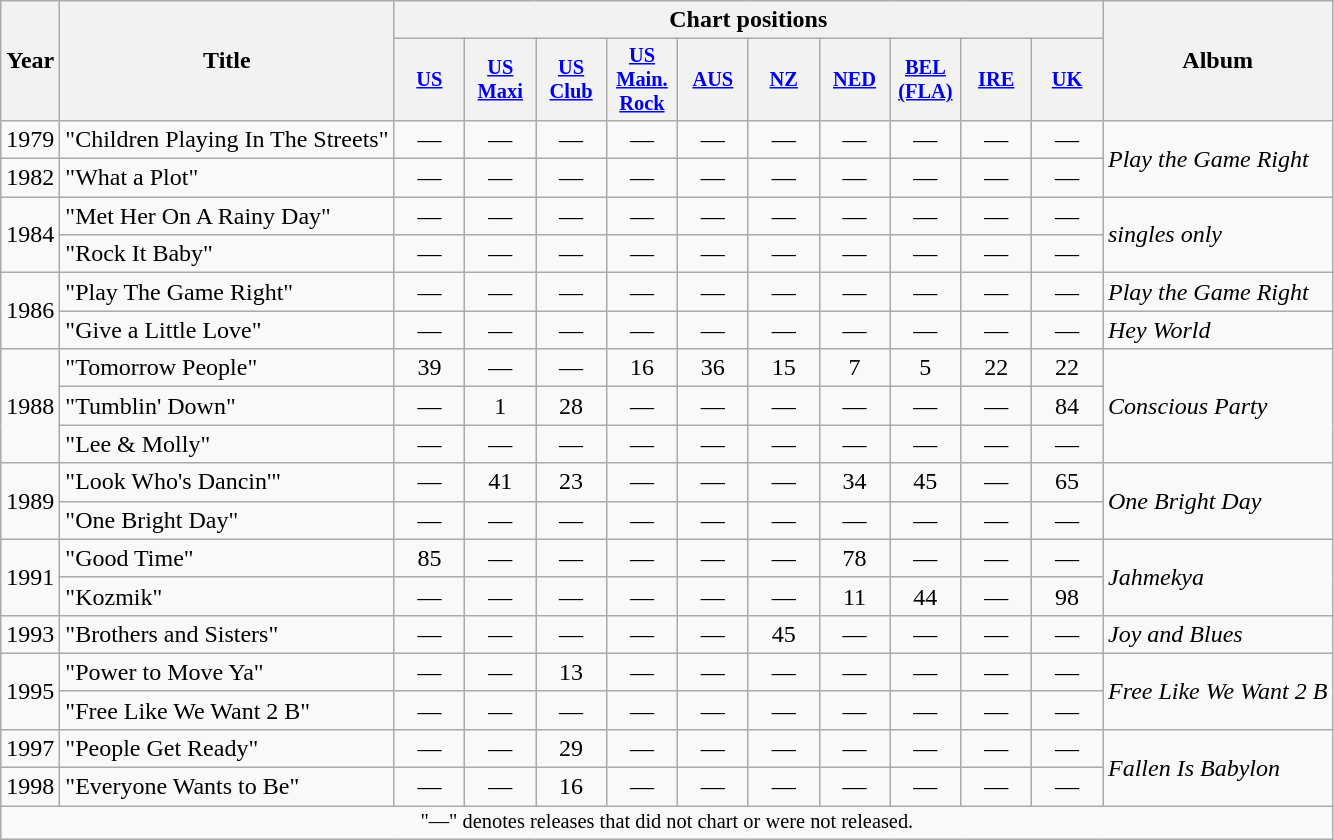<table class="wikitable">
<tr>
<th rowspan="2">Year</th>
<th rowspan="2">Title</th>
<th colspan="10">Chart positions</th>
<th rowspan="2">Album</th>
</tr>
<tr>
<th style="width:3em;font-size:85%;"><a href='#'>US</a></th>
<th style="width:3em;font-size:85%;"><a href='#'>US Maxi</a></th>
<th style="width:3em;font-size:85%;"><a href='#'>US Club</a></th>
<th style="width:3em;font-size:85%;"><a href='#'>US Main. Rock</a></th>
<th style="width:3em;font-size:85%;"><a href='#'>AUS</a><br></th>
<th style="width:3em;font-size:85%;"><a href='#'>NZ</a></th>
<th style="width:3em;font-size:85%;"><a href='#'>NED</a></th>
<th style="width:3em;font-size:85%;"><a href='#'>BEL<br>(FLA)</a></th>
<th style="width:3em;font-size:85%;"><a href='#'>IRE</a></th>
<th style="width:3em;font-size:85%;"><a href='#'>UK</a></th>
</tr>
<tr>
<td align="left" rowspan="1">1979</td>
<td>"Children Playing In The Streets"</td>
<td align="center">—</td>
<td align="center">—</td>
<td align="center">—</td>
<td align="center">—</td>
<td align="center">—</td>
<td align="center">—</td>
<td align="center">—</td>
<td align="center">—</td>
<td align="center">—</td>
<td align="center">—</td>
<td rowspan="2"><em>Play the Game Right</em></td>
</tr>
<tr>
<td align="left" rowspan="1">1982</td>
<td>"What a Plot"</td>
<td align="center">—</td>
<td align="center">—</td>
<td align="center">—</td>
<td align="center">—</td>
<td align="center">—</td>
<td align="center">—</td>
<td align="center">—</td>
<td align="center">—</td>
<td align="center">—</td>
<td align="center">—</td>
</tr>
<tr>
<td align="left" rowspan="2">1984</td>
<td>"Met Her On A Rainy Day"</td>
<td align="center">—</td>
<td align="center">—</td>
<td align="center">—</td>
<td align="center">—</td>
<td align="center">—</td>
<td align="center">—</td>
<td align="center">—</td>
<td align="center">—</td>
<td align="center">—</td>
<td align="center">—</td>
<td rowspan="2"><em>singles only</em></td>
</tr>
<tr>
<td>"Rock It Baby"</td>
<td align="center">—</td>
<td align="center">—</td>
<td align="center">—</td>
<td align="center">—</td>
<td align="center">—</td>
<td align="center">—</td>
<td align="center">—</td>
<td align="center">—</td>
<td align="center">—</td>
<td align="center">—</td>
</tr>
<tr>
<td align="left" rowspan="2">1986</td>
<td>"Play The Game Right"</td>
<td align="center">—</td>
<td align="center">—</td>
<td align="center">—</td>
<td align="center">—</td>
<td align="center">—</td>
<td align="center">—</td>
<td align="center">—</td>
<td align="center">—</td>
<td align="center">—</td>
<td align="center">—</td>
<td rowspan="1"><em>Play the Game Right</em></td>
</tr>
<tr>
<td>"Give a Little Love"</td>
<td align="center">—</td>
<td align="center">—</td>
<td align="center">—</td>
<td align="center">—</td>
<td align="center">—</td>
<td align="center">—</td>
<td align="center">—</td>
<td align="center">—</td>
<td align="center">—</td>
<td align="center">—</td>
<td rowspan="1"><em>Hey World</em></td>
</tr>
<tr>
<td align="left" rowspan="3">1988</td>
<td>"Tomorrow People"</td>
<td align="center">39</td>
<td align="center">—</td>
<td align="center">—</td>
<td align="center">16</td>
<td align="center">36</td>
<td align="center">15</td>
<td align="center">7</td>
<td align="center">5</td>
<td align="center">22</td>
<td align="center">22</td>
<td rowspan="3"><em>Conscious Party</em></td>
</tr>
<tr>
<td>"Tumblin' Down"</td>
<td align="center">—</td>
<td align="center">1</td>
<td align="center">28</td>
<td align="center">—</td>
<td align="center">—</td>
<td align="center">—</td>
<td align="center">—</td>
<td align="center">—</td>
<td align="center">—</td>
<td align="center">84</td>
</tr>
<tr>
<td>"Lee & Molly"</td>
<td align="center">—</td>
<td align="center">—</td>
<td align="center">—</td>
<td align="center">—</td>
<td align="center">—</td>
<td align="center">—</td>
<td align="center">—</td>
<td align="center">—</td>
<td align="center">—</td>
<td align="center">—</td>
</tr>
<tr>
<td align="left" rowspan="2">1989</td>
<td>"Look Who's Dancin'"</td>
<td align="center">—</td>
<td align="center">41</td>
<td align="center">23</td>
<td align="center">—</td>
<td align="center">—</td>
<td align="center">—</td>
<td align="center">34</td>
<td align="center">45</td>
<td align="center">—</td>
<td align="center">65</td>
<td rowspan="2"><em>One Bright Day</em></td>
</tr>
<tr>
<td>"One Bright Day"</td>
<td align="center">—</td>
<td align="center">—</td>
<td align="center">—</td>
<td align="center">—</td>
<td align="center">—</td>
<td align="center">—</td>
<td align="center">—</td>
<td align="center">—</td>
<td align="center">—</td>
<td align="center">—</td>
</tr>
<tr>
<td align="left" rowspan="2">1991</td>
<td>"Good Time"</td>
<td align="center">85</td>
<td align="center">—</td>
<td align="center">—</td>
<td align="center">—</td>
<td align="center">—</td>
<td align="center">—</td>
<td align="center">78</td>
<td align="center">—</td>
<td align="center">—</td>
<td align="center">—</td>
<td rowspan="2"><em>Jahmekya</em></td>
</tr>
<tr>
<td>"Kozmik"</td>
<td align="center">—</td>
<td align="center">—</td>
<td align="center">—</td>
<td align="center">—</td>
<td align="center">—</td>
<td align="center">—</td>
<td align="center">11</td>
<td align="center">44</td>
<td align="center">—</td>
<td align="center">98</td>
</tr>
<tr>
<td align="left" rowspan="1">1993</td>
<td>"Brothers and Sisters"</td>
<td align="center">—</td>
<td align="center">—</td>
<td align="center">—</td>
<td align="center">—</td>
<td align="center">—</td>
<td align="center">45</td>
<td align="center">—</td>
<td align="center">—</td>
<td align="center">—</td>
<td align="center">—</td>
<td rowspan="1"><em>Joy and Blues</em></td>
</tr>
<tr>
<td align="left" rowspan="2">1995</td>
<td>"Power to Move Ya"</td>
<td align="center">—</td>
<td align="center">—</td>
<td align="center">13</td>
<td align="center">—</td>
<td align="center">—</td>
<td align="center">—</td>
<td align="center">—</td>
<td align="center">—</td>
<td align="center">—</td>
<td align="center">—</td>
<td rowspan="2"><em>Free Like We Want 2 B</em></td>
</tr>
<tr>
<td>"Free Like We Want 2 B"</td>
<td align="center">—</td>
<td align="center">—</td>
<td align="center">—</td>
<td align="center">—</td>
<td align="center">—</td>
<td align="center">—</td>
<td align="center">—</td>
<td align="center">—</td>
<td align="center">—</td>
<td align="center">—</td>
</tr>
<tr>
<td align="left" rowspan="1">1997</td>
<td>"People Get Ready"</td>
<td align="center">—</td>
<td align="center">—</td>
<td align="center">29</td>
<td align="center">—</td>
<td align="center">—</td>
<td align="center">—</td>
<td align="center">—</td>
<td align="center">—</td>
<td align="center">—</td>
<td align="center">—</td>
<td rowspan="2"><em>Fallen Is Babylon</em></td>
</tr>
<tr>
<td align="left" rowspan="1">1998</td>
<td>"Everyone Wants to Be"</td>
<td align="center">—</td>
<td align="center">—</td>
<td align="center">16</td>
<td align="center">—</td>
<td align="center">—</td>
<td align="center">—</td>
<td align="center">—</td>
<td align="center">—</td>
<td align="center">—</td>
<td align="center">—</td>
</tr>
<tr>
<td align="center" colspan="14" style="font-size:85%">"—" denotes releases that did not chart or were not released.</td>
</tr>
</table>
